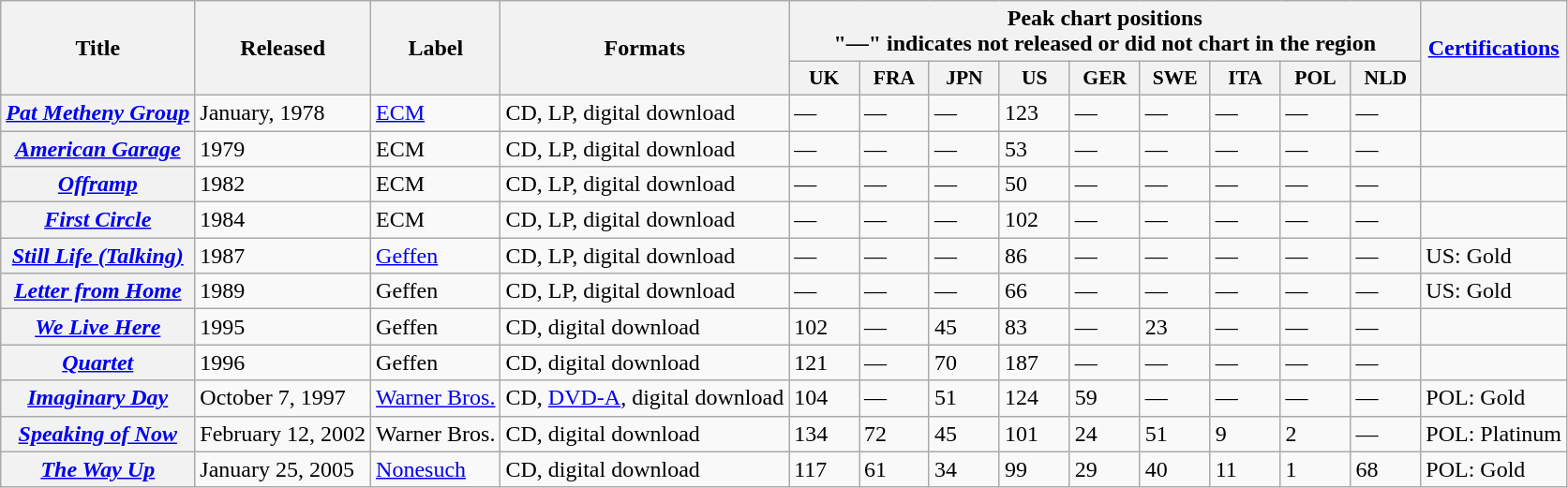<table class="wikitable plainrowheaders">
<tr>
<th scope="col" rowspan="2">Title</th>
<th scope="col" rowspan="2">Released</th>
<th scope="col" rowspan="2">Label</th>
<th scope="col" rowspan="2">Formats</th>
<th scope="col" colspan="9">Peak chart positions<br><span>"—" indicates not released or did not chart in the region</span></th>
<th scope="col" rowspan="2"><a href='#'>Certifications</a></th>
</tr>
<tr>
<th scope="col" style="width:3em;font-size:90%;">UK<br></th>
<th scope="col" style="width:3em;font-size:90%;">FRA<br></th>
<th scope="col" style="width:3em;font-size:90%;">JPN<br></th>
<th scope="col" style="width:3em;font-size:90%;">US<br></th>
<th scope="col" style="width:3em;font-size:90%;">GER<br></th>
<th scope="col" style="width:3em;font-size:90%;">SWE<br></th>
<th scope="col" style="width:3em;font-size:90%;">ITA<br></th>
<th scope="col" style="width:3em;font-size:90%;">POL<br></th>
<th scope="col" style="width:3em;font-size:90%;">NLD<br></th>
</tr>
<tr>
<th scope="row"><em><a href='#'>Pat Metheny Group</a></em></th>
<td>January, 1978</td>
<td><a href='#'>ECM</a></td>
<td>CD, LP, digital download</td>
<td>—</td>
<td>—</td>
<td>—</td>
<td>123</td>
<td>—</td>
<td>—</td>
<td>—</td>
<td>—</td>
<td>—</td>
<td></td>
</tr>
<tr>
<th scope="row"><em><a href='#'>American Garage</a></em></th>
<td>1979</td>
<td>ECM</td>
<td>CD, LP, digital download</td>
<td>—</td>
<td>—</td>
<td>—</td>
<td>53</td>
<td>—</td>
<td>—</td>
<td>—</td>
<td>—</td>
<td>—</td>
<td></td>
</tr>
<tr>
<th scope="row"><em><a href='#'>Offramp</a></em></th>
<td>1982</td>
<td>ECM</td>
<td>CD, LP, digital download</td>
<td>—</td>
<td>—</td>
<td>—</td>
<td>50</td>
<td>—</td>
<td>—</td>
<td>—</td>
<td>—</td>
<td>—</td>
<td></td>
</tr>
<tr>
<th scope="row"><em><a href='#'>First Circle</a></em></th>
<td>1984</td>
<td>ECM</td>
<td>CD, LP, digital download</td>
<td>—</td>
<td>—</td>
<td>—</td>
<td>102</td>
<td>—</td>
<td>—</td>
<td>—</td>
<td>—</td>
<td>—</td>
<td></td>
</tr>
<tr>
<th scope="row"><em><a href='#'>Still Life (Talking)</a></em></th>
<td>1987</td>
<td><a href='#'>Geffen</a></td>
<td>CD, LP, digital download</td>
<td>—</td>
<td>—</td>
<td>—</td>
<td>86</td>
<td>—</td>
<td>—</td>
<td>—</td>
<td>—</td>
<td>—</td>
<td>US: Gold</td>
</tr>
<tr>
<th scope="row"><em><a href='#'>Letter from Home</a></em></th>
<td>1989</td>
<td>Geffen</td>
<td>CD, LP, digital download</td>
<td>—</td>
<td>—</td>
<td>—</td>
<td>66</td>
<td>—</td>
<td>—</td>
<td>—</td>
<td>—</td>
<td>—</td>
<td>US: Gold</td>
</tr>
<tr>
<th scope="row"><em><a href='#'>We Live Here</a></em></th>
<td>1995</td>
<td>Geffen</td>
<td>CD, digital download</td>
<td>102</td>
<td>—</td>
<td>45</td>
<td>83</td>
<td>—</td>
<td>23</td>
<td>—</td>
<td>—</td>
<td>—</td>
<td></td>
</tr>
<tr>
<th scope="row"><em><a href='#'>Quartet</a></em></th>
<td>1996</td>
<td>Geffen</td>
<td>CD, digital download</td>
<td>121</td>
<td>—</td>
<td>70</td>
<td>187</td>
<td>—</td>
<td>—</td>
<td>—</td>
<td>—</td>
<td>—</td>
<td></td>
</tr>
<tr>
<th scope="row"><em><a href='#'>Imaginary Day</a></em></th>
<td>October 7, 1997</td>
<td><a href='#'>Warner Bros.</a></td>
<td>CD, <a href='#'>DVD-A</a>, digital download</td>
<td>104</td>
<td>—</td>
<td>51</td>
<td>124</td>
<td>59</td>
<td>—</td>
<td>—</td>
<td>—</td>
<td>—</td>
<td>POL: Gold</td>
</tr>
<tr>
<th scope="row"><em><a href='#'>Speaking of Now</a></em></th>
<td>February 12, 2002</td>
<td>Warner Bros.</td>
<td>CD, digital download</td>
<td>134</td>
<td>72</td>
<td>45</td>
<td>101</td>
<td>24</td>
<td>51</td>
<td>9</td>
<td>2</td>
<td>—</td>
<td>POL: Platinum</td>
</tr>
<tr>
<th scope="row"><em><a href='#'>The Way Up</a></em></th>
<td>January 25, 2005</td>
<td><a href='#'>Nonesuch</a></td>
<td>CD, digital download</td>
<td>117</td>
<td>61</td>
<td>34</td>
<td>99</td>
<td>29</td>
<td>40</td>
<td>11</td>
<td>1</td>
<td>68</td>
<td>POL: Gold</td>
</tr>
</table>
